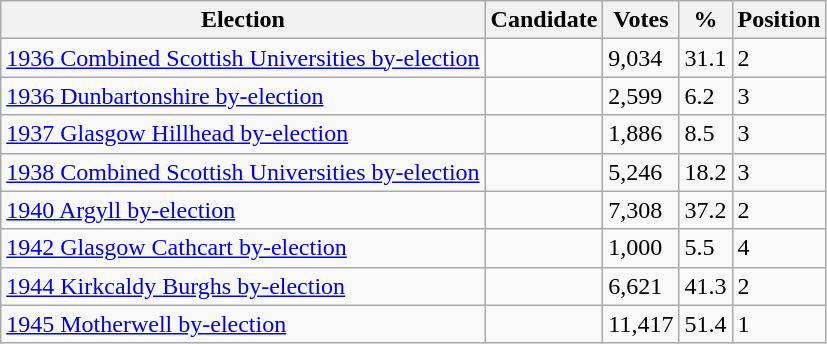<table class="wikitable sortable">
<tr>
<th>Election</th>
<th>Candidate</th>
<th>Votes</th>
<th>%</th>
<th>Position</th>
</tr>
<tr>
<td><a href='#'>1936 Combined Scottish Universities by-election</a></td>
<td></td>
<td>9,034</td>
<td>31.1</td>
<td>2</td>
</tr>
<tr>
<td><a href='#'>1936 Dunbartonshire by-election</a></td>
<td></td>
<td>2,599</td>
<td>6.2</td>
<td>3</td>
</tr>
<tr>
<td><a href='#'>1937 Glasgow Hillhead by-election</a></td>
<td></td>
<td>1,886</td>
<td>8.5</td>
<td>3</td>
</tr>
<tr>
<td><a href='#'>1938 Combined Scottish Universities by-election</a></td>
<td></td>
<td>5,246</td>
<td>18.2</td>
<td>3</td>
</tr>
<tr>
<td><a href='#'>1940 Argyll by-election</a></td>
<td></td>
<td>7,308</td>
<td>37.2</td>
<td>2</td>
</tr>
<tr>
<td><a href='#'>1942 Glasgow Cathcart by-election</a></td>
<td></td>
<td>1,000</td>
<td>5.5</td>
<td>4</td>
</tr>
<tr>
<td><a href='#'>1944 Kirkcaldy Burghs by-election</a></td>
<td></td>
<td>6,621</td>
<td>41.3</td>
<td>2</td>
</tr>
<tr>
<td><a href='#'>1945 Motherwell by-election</a></td>
<td></td>
<td>11,417</td>
<td>51.4</td>
<td>1</td>
</tr>
</table>
